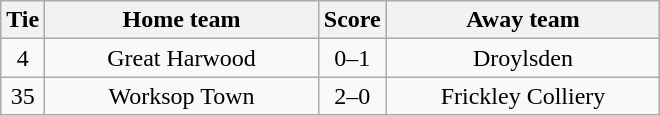<table class="wikitable" style="text-align:center;">
<tr>
<th width=20>Tie</th>
<th width=175>Home team</th>
<th width=20>Score</th>
<th width=175>Away team</th>
</tr>
<tr>
<td>4</td>
<td>Great Harwood</td>
<td>0–1</td>
<td>Droylsden</td>
</tr>
<tr>
<td>35</td>
<td>Worksop Town</td>
<td>2–0</td>
<td>Frickley Colliery</td>
</tr>
</table>
